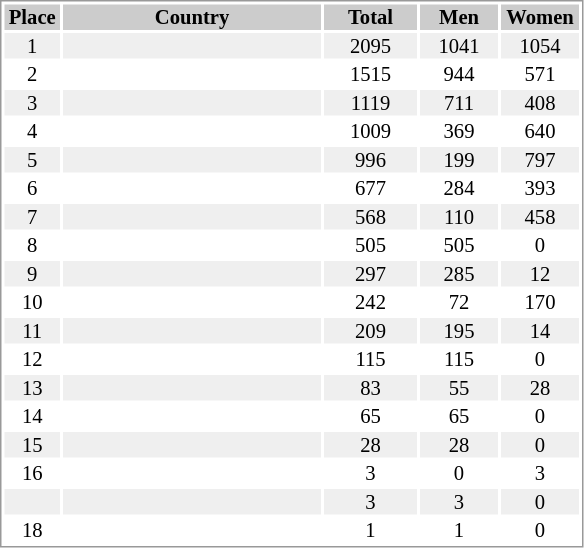<table border="0" style="border: 1px solid #999; background-color:#FFFFFF; text-align:center; font-size:86%; line-height:15px;">
<tr align="center" bgcolor="#CCCCCC">
<th width=35>Place</th>
<th width=170>Country</th>
<th width=60>Total</th>
<th width=50>Men</th>
<th width=50>Women</th>
</tr>
<tr bgcolor="#EFEFEF">
<td>1</td>
<td align="left"></td>
<td>2095</td>
<td>1041</td>
<td>1054</td>
</tr>
<tr>
<td>2</td>
<td align="left"></td>
<td>1515</td>
<td>944</td>
<td>571</td>
</tr>
<tr bgcolor="#EFEFEF">
<td>3</td>
<td align="left"></td>
<td>1119</td>
<td>711</td>
<td>408</td>
</tr>
<tr>
<td>4</td>
<td align="left"></td>
<td>1009</td>
<td>369</td>
<td>640</td>
</tr>
<tr bgcolor="#EFEFEF">
<td>5</td>
<td align="left"></td>
<td>996</td>
<td>199</td>
<td>797</td>
</tr>
<tr>
<td>6</td>
<td align="left"></td>
<td>677</td>
<td>284</td>
<td>393</td>
</tr>
<tr bgcolor="#EFEFEF">
<td>7</td>
<td align="left"></td>
<td>568</td>
<td>110</td>
<td>458</td>
</tr>
<tr>
<td>8</td>
<td align="left"></td>
<td>505</td>
<td>505</td>
<td>0</td>
</tr>
<tr bgcolor="#EFEFEF">
<td>9</td>
<td align="left"></td>
<td>297</td>
<td>285</td>
<td>12</td>
</tr>
<tr>
<td>10</td>
<td align="left"></td>
<td>242</td>
<td>72</td>
<td>170</td>
</tr>
<tr bgcolor="#EFEFEF">
<td>11</td>
<td align="left"></td>
<td>209</td>
<td>195</td>
<td>14</td>
</tr>
<tr>
<td>12</td>
<td align="left"></td>
<td>115</td>
<td>115</td>
<td>0</td>
</tr>
<tr bgcolor="#EFEFEF">
<td>13</td>
<td align="left"></td>
<td>83</td>
<td>55</td>
<td>28</td>
</tr>
<tr>
<td>14</td>
<td align="left"></td>
<td>65</td>
<td>65</td>
<td>0</td>
</tr>
<tr bgcolor="#EFEFEF">
<td>15</td>
<td align="left"></td>
<td>28</td>
<td>28</td>
<td>0</td>
</tr>
<tr>
<td>16</td>
<td align="left"></td>
<td>3</td>
<td>0</td>
<td>3</td>
</tr>
<tr bgcolor="#EFEFEF">
<td></td>
<td align="left"></td>
<td>3</td>
<td>3</td>
<td>0</td>
</tr>
<tr>
<td>18</td>
<td align="left"></td>
<td>1</td>
<td>1</td>
<td>0</td>
</tr>
</table>
